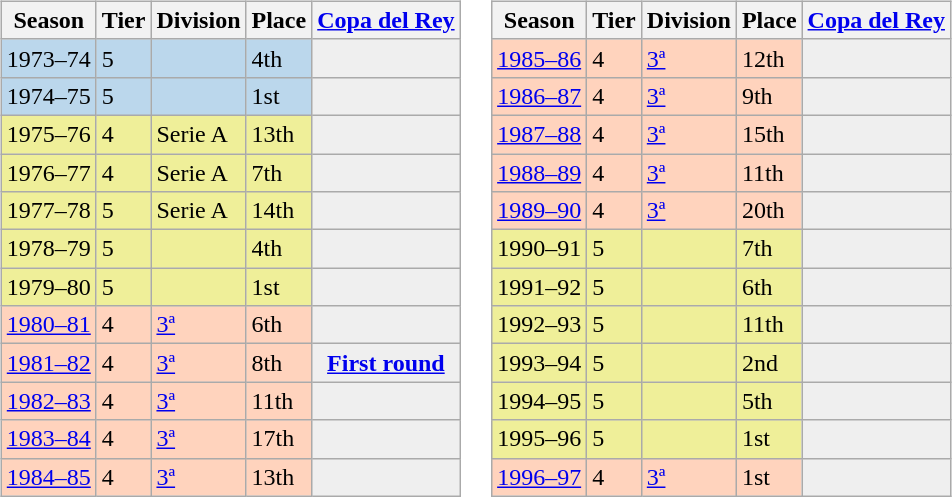<table>
<tr>
<td valign="top" width=0%><br><table class="wikitable">
<tr style="background:#f0f6fa;">
<th>Season</th>
<th>Tier</th>
<th>Division</th>
<th>Place</th>
<th><a href='#'>Copa del Rey</a></th>
</tr>
<tr>
<td style="background:#BBD7EC;">1973–74</td>
<td style="background:#BBD7EC;">5</td>
<td style="background:#BBD7EC;"></td>
<td style="background:#BBD7EC;">4th</td>
<th style="background:#efefef;"></th>
</tr>
<tr>
<td style="background:#BBD7EC;">1974–75</td>
<td style="background:#BBD7EC;">5</td>
<td style="background:#BBD7EC;"></td>
<td style="background:#BBD7EC;">1st</td>
<th style="background:#efefef;"></th>
</tr>
<tr>
<td style="background:#EFEF99;">1975–76</td>
<td style="background:#EFEF99;">4</td>
<td style="background:#EFEF99;">Serie A</td>
<td style="background:#EFEF99;">13th</td>
<th style="background:#efefef;"></th>
</tr>
<tr>
<td style="background:#EFEF99;">1976–77</td>
<td style="background:#EFEF99;">4</td>
<td style="background:#EFEF99;">Serie A</td>
<td style="background:#EFEF99;">7th</td>
<th style="background:#efefef;"></th>
</tr>
<tr>
<td style="background:#EFEF99;">1977–78</td>
<td style="background:#EFEF99;">5</td>
<td style="background:#EFEF99;">Serie A</td>
<td style="background:#EFEF99;">14th</td>
<th style="background:#efefef;"></th>
</tr>
<tr>
<td style="background:#EFEF99;">1978–79</td>
<td style="background:#EFEF99;">5</td>
<td style="background:#EFEF99;"></td>
<td style="background:#EFEF99;">4th</td>
<th style="background:#efefef;"></th>
</tr>
<tr>
<td style="background:#EFEF99;">1979–80</td>
<td style="background:#EFEF99;">5</td>
<td style="background:#EFEF99;"></td>
<td style="background:#EFEF99;">1st</td>
<th style="background:#efefef;"></th>
</tr>
<tr>
<td style="background:#FFD3BD;"><a href='#'>1980–81</a></td>
<td style="background:#FFD3BD;">4</td>
<td style="background:#FFD3BD;"><a href='#'>3ª</a></td>
<td style="background:#FFD3BD;">6th</td>
<th style="background:#efefef;"></th>
</tr>
<tr>
<td style="background:#FFD3BD;"><a href='#'>1981–82</a></td>
<td style="background:#FFD3BD;">4</td>
<td style="background:#FFD3BD;"><a href='#'>3ª</a></td>
<td style="background:#FFD3BD;">8th</td>
<th style="background:#efefef;"><a href='#'>First round</a></th>
</tr>
<tr>
<td style="background:#FFD3BD;"><a href='#'>1982–83</a></td>
<td style="background:#FFD3BD;">4</td>
<td style="background:#FFD3BD;"><a href='#'>3ª</a></td>
<td style="background:#FFD3BD;">11th</td>
<th style="background:#efefef;"></th>
</tr>
<tr>
<td style="background:#FFD3BD;"><a href='#'>1983–84</a></td>
<td style="background:#FFD3BD;">4</td>
<td style="background:#FFD3BD;"><a href='#'>3ª</a></td>
<td style="background:#FFD3BD;">17th</td>
<th style="background:#efefef;"></th>
</tr>
<tr>
<td style="background:#FFD3BD;"><a href='#'>1984–85</a></td>
<td style="background:#FFD3BD;">4</td>
<td style="background:#FFD3BD;"><a href='#'>3ª</a></td>
<td style="background:#FFD3BD;">13th</td>
<th style="background:#efefef;"></th>
</tr>
</table>
</td>
<td valign="top" width=0%><br><table class="wikitable">
<tr style="background:#f0f6fa;">
<th>Season</th>
<th>Tier</th>
<th>Division</th>
<th>Place</th>
<th><a href='#'>Copa del Rey</a></th>
</tr>
<tr>
<td style="background:#FFD3BD;"><a href='#'>1985–86</a></td>
<td style="background:#FFD3BD;">4</td>
<td style="background:#FFD3BD;"><a href='#'>3ª</a></td>
<td style="background:#FFD3BD;">12th</td>
<th style="background:#efefef;"></th>
</tr>
<tr>
<td style="background:#FFD3BD;"><a href='#'>1986–87</a></td>
<td style="background:#FFD3BD;">4</td>
<td style="background:#FFD3BD;"><a href='#'>3ª</a></td>
<td style="background:#FFD3BD;">9th</td>
<th style="background:#efefef;"></th>
</tr>
<tr>
<td style="background:#FFD3BD;"><a href='#'>1987–88</a></td>
<td style="background:#FFD3BD;">4</td>
<td style="background:#FFD3BD;"><a href='#'>3ª</a></td>
<td style="background:#FFD3BD;">15th</td>
<th style="background:#efefef;"></th>
</tr>
<tr>
<td style="background:#FFD3BD;"><a href='#'>1988–89</a></td>
<td style="background:#FFD3BD;">4</td>
<td style="background:#FFD3BD;"><a href='#'>3ª</a></td>
<td style="background:#FFD3BD;">11th</td>
<th style="background:#efefef;"></th>
</tr>
<tr>
<td style="background:#FFD3BD;"><a href='#'>1989–90</a></td>
<td style="background:#FFD3BD;">4</td>
<td style="background:#FFD3BD;"><a href='#'>3ª</a></td>
<td style="background:#FFD3BD;">20th</td>
<th style="background:#efefef;"></th>
</tr>
<tr>
<td style="background:#EFEF99;">1990–91</td>
<td style="background:#EFEF99;">5</td>
<td style="background:#EFEF99;"></td>
<td style="background:#EFEF99;">7th</td>
<th style="background:#efefef;"></th>
</tr>
<tr>
<td style="background:#EFEF99;">1991–92</td>
<td style="background:#EFEF99;">5</td>
<td style="background:#EFEF99;"></td>
<td style="background:#EFEF99;">6th</td>
<th style="background:#efefef;"></th>
</tr>
<tr>
<td style="background:#EFEF99;">1992–93</td>
<td style="background:#EFEF99;">5</td>
<td style="background:#EFEF99;"></td>
<td style="background:#EFEF99;">11th</td>
<th style="background:#efefef;"></th>
</tr>
<tr>
<td style="background:#EFEF99;">1993–94</td>
<td style="background:#EFEF99;">5</td>
<td style="background:#EFEF99;"></td>
<td style="background:#EFEF99;">2nd</td>
<th style="background:#efefef;"></th>
</tr>
<tr>
<td style="background:#EFEF99;">1994–95</td>
<td style="background:#EFEF99;">5</td>
<td style="background:#EFEF99;"></td>
<td style="background:#EFEF99;">5th</td>
<th style="background:#efefef;"></th>
</tr>
<tr>
<td style="background:#EFEF99;">1995–96</td>
<td style="background:#EFEF99;">5</td>
<td style="background:#EFEF99;"></td>
<td style="background:#EFEF99;">1st</td>
<th style="background:#efefef;"></th>
</tr>
<tr>
<td style="background:#FFD3BD;"><a href='#'>1996–97</a></td>
<td style="background:#FFD3BD;">4</td>
<td style="background:#FFD3BD;"><a href='#'>3ª</a></td>
<td style="background:#FFD3BD;">1st</td>
<th style="background:#efefef;"></th>
</tr>
</table>
</td>
</tr>
</table>
